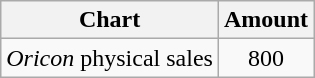<table class="wikitable">
<tr>
<th>Chart</th>
<th>Amount</th>
</tr>
<tr>
<td><em>Oricon</em> physical sales</td>
<td align="center">800</td>
</tr>
</table>
